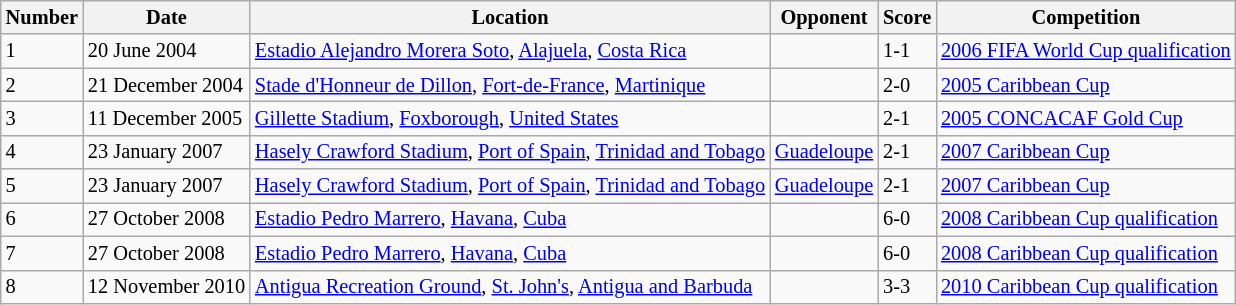<table class="wikitable" style="font-size:85%;">
<tr>
<th>Number</th>
<th>Date</th>
<th>Location</th>
<th>Opponent</th>
<th>Score</th>
<th>Competition</th>
</tr>
<tr>
<td>1</td>
<td>20 June 2004</td>
<td><a href='#'>Estadio Alejandro Morera Soto</a>, <a href='#'>Alajuela</a>, <a href='#'>Costa Rica</a></td>
<td></td>
<td>1-1</td>
<td><a href='#'>2006 FIFA World Cup qualification</a></td>
</tr>
<tr>
<td>2</td>
<td>21 December 2004</td>
<td><a href='#'>Stade d'Honneur de Dillon</a>, <a href='#'>Fort-de-France</a>, <a href='#'>Martinique</a></td>
<td></td>
<td>2-0</td>
<td><a href='#'>2005 Caribbean Cup</a></td>
</tr>
<tr>
<td>3</td>
<td>11 December 2005</td>
<td><a href='#'>Gillette Stadium</a>, <a href='#'>Foxborough</a>, <a href='#'>United States</a></td>
<td></td>
<td>2-1</td>
<td><a href='#'>2005 CONCACAF Gold Cup</a></td>
</tr>
<tr>
<td>4</td>
<td>23 January 2007</td>
<td><a href='#'>Hasely Crawford Stadium</a>, <a href='#'>Port of Spain</a>, <a href='#'>Trinidad and Tobago</a></td>
<td> <a href='#'>Guadeloupe</a></td>
<td>2-1</td>
<td><a href='#'>2007 Caribbean Cup</a></td>
</tr>
<tr>
<td>5</td>
<td>23 January 2007</td>
<td><a href='#'>Hasely Crawford Stadium</a>, <a href='#'>Port of Spain</a>, <a href='#'>Trinidad and Tobago</a></td>
<td> <a href='#'>Guadeloupe</a></td>
<td>2-1</td>
<td><a href='#'>2007 Caribbean Cup</a></td>
</tr>
<tr>
<td>6</td>
<td>27 October 2008</td>
<td><a href='#'>Estadio Pedro Marrero</a>, <a href='#'>Havana</a>, <a href='#'>Cuba</a></td>
<td></td>
<td>6-0</td>
<td><a href='#'>2008 Caribbean Cup qualification</a></td>
</tr>
<tr>
<td>7</td>
<td>27 October 2008</td>
<td><a href='#'>Estadio Pedro Marrero</a>, <a href='#'>Havana</a>, <a href='#'>Cuba</a></td>
<td></td>
<td>6-0</td>
<td><a href='#'>2008 Caribbean Cup qualification</a></td>
</tr>
<tr>
<td>8</td>
<td>12 November 2010</td>
<td><a href='#'>Antigua Recreation Ground</a>, <a href='#'>St. John's</a>, <a href='#'>Antigua and Barbuda</a></td>
<td></td>
<td>3-3</td>
<td><a href='#'>2010 Caribbean Cup qualification</a></td>
</tr>
</table>
